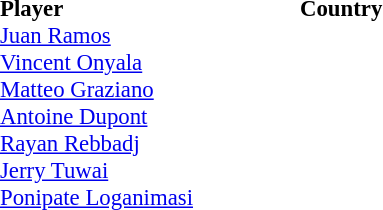<table style="font-size: 95%" cellspacing="0" cellpadding="0">
<tr>
<th style="width:200px;" align="left">Player</th>
<th style="width:150px;" align="left">Country</th>
</tr>
<tr>
<td><a href='#'>Juan Ramos</a></td>
<td></td>
</tr>
<tr>
<td><a href='#'>Vincent Onyala</a></td>
<td></td>
</tr>
<tr>
<td><a href='#'>Matteo Graziano</a></td>
<td></td>
</tr>
<tr>
<td><a href='#'>Antoine Dupont</a></td>
<td></td>
</tr>
<tr>
<td><a href='#'>Rayan Rebbadj</a></td>
<td></td>
</tr>
<tr>
<td><a href='#'>Jerry Tuwai</a></td>
<td></td>
</tr>
<tr>
<td><a href='#'>Ponipate Loganimasi</a></td>
<td></td>
</tr>
</table>
